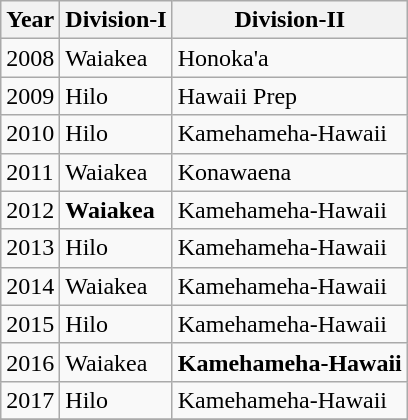<table class="wikitable">
<tr>
<th>Year</th>
<th>Division-I</th>
<th>Division-II</th>
</tr>
<tr>
<td>2008</td>
<td>Waiakea</td>
<td>Honoka'a</td>
</tr>
<tr>
<td>2009</td>
<td>Hilo</td>
<td>Hawaii Prep</td>
</tr>
<tr>
<td>2010</td>
<td>Hilo</td>
<td>Kamehameha-Hawaii</td>
</tr>
<tr>
<td>2011</td>
<td>Waiakea</td>
<td>Konawaena</td>
</tr>
<tr>
<td>2012</td>
<td><strong>Waiakea</strong></td>
<td>Kamehameha-Hawaii</td>
</tr>
<tr>
<td>2013</td>
<td>Hilo</td>
<td>Kamehameha-Hawaii</td>
</tr>
<tr>
<td>2014</td>
<td>Waiakea</td>
<td>Kamehameha-Hawaii</td>
</tr>
<tr>
<td>2015</td>
<td>Hilo</td>
<td>Kamehameha-Hawaii</td>
</tr>
<tr>
<td>2016</td>
<td>Waiakea</td>
<td><strong>Kamehameha-Hawaii</strong></td>
</tr>
<tr>
<td>2017</td>
<td>Hilo</td>
<td>Kamehameha-Hawaii</td>
</tr>
<tr>
</tr>
</table>
